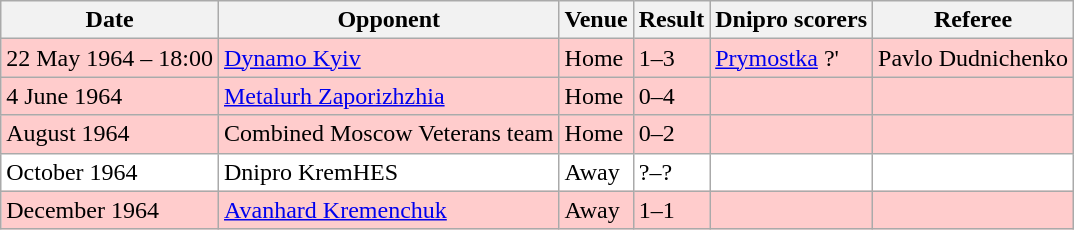<table class="wikitable" style="text-align:left">
<tr>
<th>Date</th>
<th>Opponent</th>
<th>Venue</th>
<th>Result</th>
<th>Dnipro scorers</th>
<th>Referee</th>
</tr>
<tr style="background:#ffcccc">
<td>22 May 1964 – 18:00</td>
<td><a href='#'>Dynamo Kyiv</a></td>
<td>Home</td>
<td>1–3</td>
<td><a href='#'>Prymostka</a> ?'</td>
<td>Pavlo Dudnichenko</td>
</tr>
<tr style="background:#ffcccc">
<td>4 June 1964</td>
<td><a href='#'>Metalurh Zaporizhzhia</a></td>
<td>Home</td>
<td>0–4</td>
<td></td>
<td></td>
</tr>
<tr style="background:#ffcccc">
<td>August 1964</td>
<td>Combined Moscow Veterans team</td>
<td>Home</td>
<td>0–2</td>
<td></td>
<td></td>
</tr>
<tr style="background:#ffffff">
<td>October 1964</td>
<td>Dnipro KremHES</td>
<td>Away</td>
<td>?–?</td>
<td></td>
<td></td>
</tr>
<tr style="background:#ffcccc">
<td>December 1964</td>
<td><a href='#'>Avanhard Kremenchuk</a></td>
<td>Away</td>
<td>1–1</td>
<td></td>
<td></td>
</tr>
</table>
